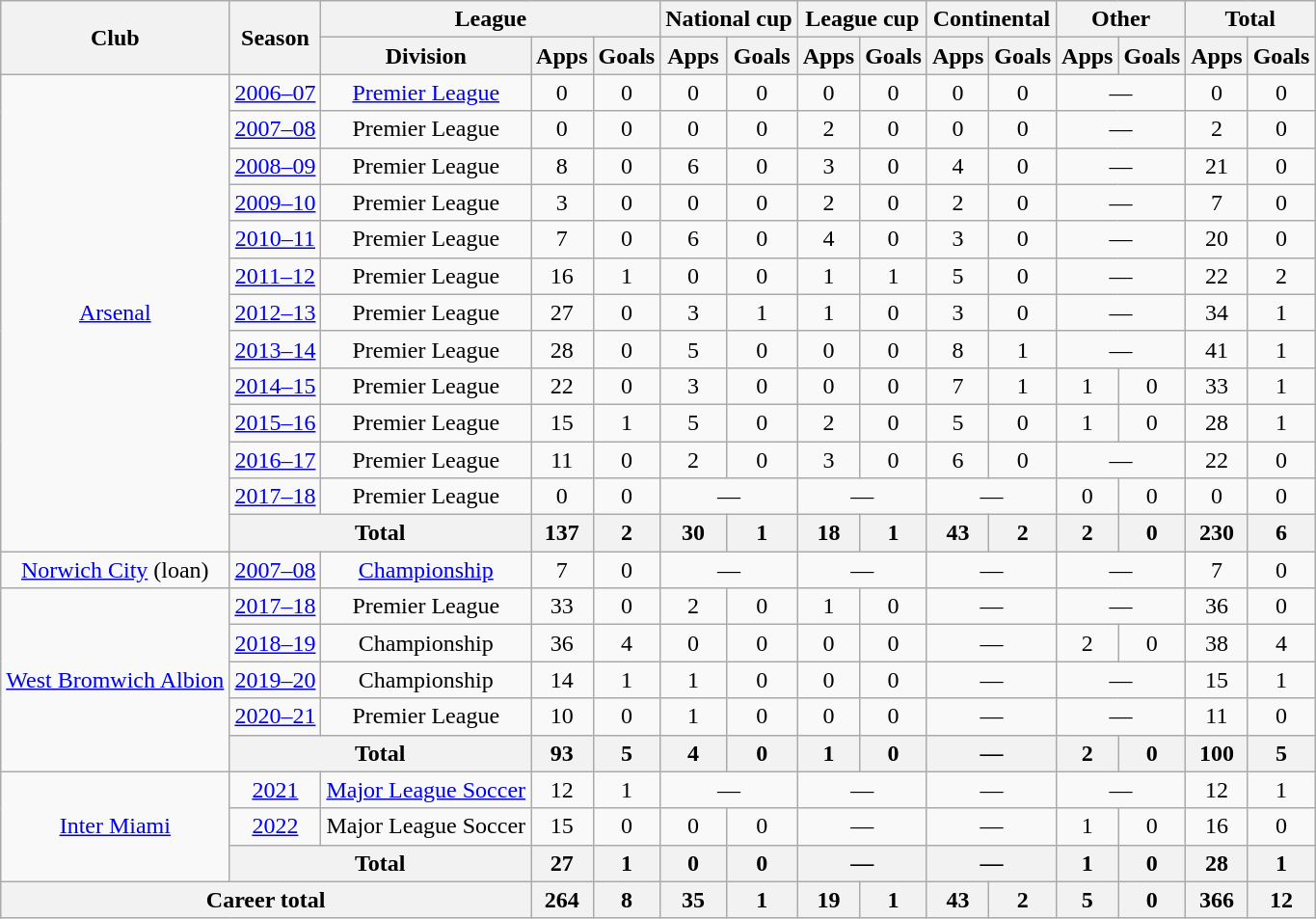<table class=wikitable style=text-align:center>
<tr>
<th rowspan=2>Club</th>
<th rowspan=2>Season</th>
<th colspan=3>League</th>
<th colspan=2>National cup</th>
<th colspan=2>League cup</th>
<th colspan=2>Continental</th>
<th colspan=2>Other</th>
<th colspan=2>Total</th>
</tr>
<tr>
<th>Division</th>
<th>Apps</th>
<th>Goals</th>
<th>Apps</th>
<th>Goals</th>
<th>Apps</th>
<th>Goals</th>
<th>Apps</th>
<th>Goals</th>
<th>Apps</th>
<th>Goals</th>
<th>Apps</th>
<th>Goals</th>
</tr>
<tr>
<td rowspan=13><a href='#'>Arsenal</a></td>
<td><a href='#'>2006–07</a></td>
<td><a href='#'>Premier League</a></td>
<td>0</td>
<td>0</td>
<td>0</td>
<td>0</td>
<td>0</td>
<td>0</td>
<td>0</td>
<td>0</td>
<td colspan=2>—</td>
<td>0</td>
<td>0</td>
</tr>
<tr>
<td><a href='#'>2007–08</a></td>
<td>Premier League</td>
<td>0</td>
<td>0</td>
<td>0</td>
<td>0</td>
<td>2</td>
<td>0</td>
<td>0</td>
<td>0</td>
<td colspan=2>—</td>
<td>2</td>
<td>0</td>
</tr>
<tr>
<td><a href='#'>2008–09</a></td>
<td>Premier League</td>
<td>8</td>
<td>0</td>
<td>6</td>
<td>0</td>
<td>3</td>
<td>0</td>
<td>4</td>
<td>0</td>
<td colspan=2>—</td>
<td>21</td>
<td>0</td>
</tr>
<tr>
<td><a href='#'>2009–10</a></td>
<td>Premier League</td>
<td>3</td>
<td>0</td>
<td>0</td>
<td>0</td>
<td>2</td>
<td>0</td>
<td>2</td>
<td>0</td>
<td colspan=2>—</td>
<td>7</td>
<td>0</td>
</tr>
<tr>
<td><a href='#'>2010–11</a></td>
<td>Premier League</td>
<td>7</td>
<td>0</td>
<td>6</td>
<td>0</td>
<td>4</td>
<td>0</td>
<td>3</td>
<td>0</td>
<td colspan=2>—</td>
<td>20</td>
<td>0</td>
</tr>
<tr>
<td><a href='#'>2011–12</a></td>
<td>Premier League</td>
<td>16</td>
<td>1</td>
<td>0</td>
<td>0</td>
<td>1</td>
<td>1</td>
<td>5</td>
<td>0</td>
<td colspan=2>—</td>
<td>22</td>
<td>2</td>
</tr>
<tr>
<td><a href='#'>2012–13</a></td>
<td>Premier League</td>
<td>27</td>
<td>0</td>
<td>3</td>
<td>1</td>
<td>1</td>
<td>0</td>
<td>3</td>
<td>0</td>
<td colspan=2>—</td>
<td>34</td>
<td>1</td>
</tr>
<tr>
<td><a href='#'>2013–14</a></td>
<td>Premier League</td>
<td>28</td>
<td>0</td>
<td>5</td>
<td>0</td>
<td>0</td>
<td>0</td>
<td>8</td>
<td>1</td>
<td colspan=2>—</td>
<td>41</td>
<td>1</td>
</tr>
<tr>
<td><a href='#'>2014–15</a></td>
<td>Premier League</td>
<td>22</td>
<td>0</td>
<td>3</td>
<td>0</td>
<td>0</td>
<td>0</td>
<td>7</td>
<td>1</td>
<td>1</td>
<td>0</td>
<td>33</td>
<td>1</td>
</tr>
<tr>
<td><a href='#'>2015–16</a></td>
<td>Premier League</td>
<td>15</td>
<td>1</td>
<td>5</td>
<td>0</td>
<td>2</td>
<td>0</td>
<td>5</td>
<td>0</td>
<td>1</td>
<td>0</td>
<td>28</td>
<td>1</td>
</tr>
<tr>
<td><a href='#'>2016–17</a></td>
<td>Premier League</td>
<td>11</td>
<td>0</td>
<td>2</td>
<td>0</td>
<td>3</td>
<td>0</td>
<td>6</td>
<td>0</td>
<td colspan=2>—</td>
<td>22</td>
<td>0</td>
</tr>
<tr>
<td><a href='#'>2017–18</a></td>
<td>Premier League</td>
<td>0</td>
<td>0</td>
<td colspan=2>—</td>
<td colspan=2>—</td>
<td colspan=2>—</td>
<td>0</td>
<td>0</td>
<td>0</td>
<td>0</td>
</tr>
<tr>
<th colspan=2>Total</th>
<th>137</th>
<th>2</th>
<th>30</th>
<th>1</th>
<th>18</th>
<th>1</th>
<th>43</th>
<th>2</th>
<th>2</th>
<th>0</th>
<th>230</th>
<th>6</th>
</tr>
<tr>
<td><a href='#'>Norwich City</a> (loan)</td>
<td><a href='#'>2007–08</a></td>
<td><a href='#'>Championship</a></td>
<td>7</td>
<td>0</td>
<td colspan=2>—</td>
<td colspan=2>—</td>
<td colspan=2>—</td>
<td colspan=2>—</td>
<td>7</td>
<td>0</td>
</tr>
<tr>
<td rowspan=5><a href='#'>West Bromwich Albion</a></td>
<td><a href='#'>2017–18</a></td>
<td>Premier League</td>
<td>33</td>
<td>0</td>
<td>2</td>
<td>0</td>
<td>1</td>
<td>0</td>
<td colspan=2>—</td>
<td colspan=2>—</td>
<td>36</td>
<td>0</td>
</tr>
<tr>
<td><a href='#'>2018–19</a></td>
<td>Championship</td>
<td>36</td>
<td>4</td>
<td>0</td>
<td>0</td>
<td>0</td>
<td>0</td>
<td colspan=2>—</td>
<td>2</td>
<td>0</td>
<td>38</td>
<td>4</td>
</tr>
<tr>
<td><a href='#'>2019–20</a></td>
<td>Championship</td>
<td>14</td>
<td>1</td>
<td>1</td>
<td>0</td>
<td>0</td>
<td>0</td>
<td colspan=2>—</td>
<td colspan=2>—</td>
<td>15</td>
<td>1</td>
</tr>
<tr>
<td><a href='#'>2020–21</a></td>
<td>Premier League</td>
<td>10</td>
<td>0</td>
<td>1</td>
<td>0</td>
<td>0</td>
<td>0</td>
<td colspan=2>—</td>
<td colspan=2>—</td>
<td>11</td>
<td>0</td>
</tr>
<tr>
<th colspan=2>Total</th>
<th>93</th>
<th>5</th>
<th>4</th>
<th>0</th>
<th>1</th>
<th>0</th>
<th colspan=2>—</th>
<th>2</th>
<th>0</th>
<th>100</th>
<th>5</th>
</tr>
<tr>
<td rowspan=3><a href='#'>Inter Miami</a></td>
<td><a href='#'>2021</a></td>
<td><a href='#'>Major League Soccer</a></td>
<td>12</td>
<td>1</td>
<td colspan=2>—</td>
<td colspan=2>—</td>
<td colspan=2>—</td>
<td colspan=2>—</td>
<td>12</td>
<td>1</td>
</tr>
<tr>
<td><a href='#'>2022</a></td>
<td>Major League Soccer</td>
<td>15</td>
<td>0</td>
<td>0</td>
<td>0</td>
<td colspan=2>—</td>
<td colspan=2>—</td>
<td>1</td>
<td>0</td>
<td>16</td>
<td>0</td>
</tr>
<tr>
<th colspan=2>Total</th>
<th>27</th>
<th>1</th>
<th>0</th>
<th>0</th>
<th colspan=2>—</th>
<th colspan=2>—</th>
<th>1</th>
<th>0</th>
<th>28</th>
<th>1</th>
</tr>
<tr>
<th colspan=3>Career total</th>
<th>264</th>
<th>8</th>
<th>35</th>
<th>1</th>
<th>19</th>
<th>1</th>
<th>43</th>
<th>2</th>
<th>5</th>
<th>0</th>
<th>366</th>
<th>12</th>
</tr>
</table>
